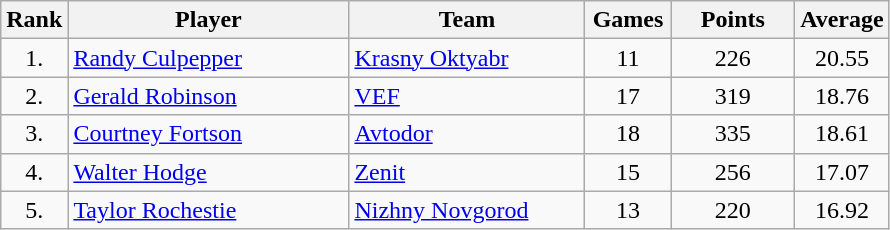<table class="wikitable" style="text-align: center;">
<tr>
<th>Rank</th>
<th width=180>Player</th>
<th width=150>Team</th>
<th width=50>Games</th>
<th width=75>Points</th>
<th width=50>Average</th>
</tr>
<tr>
<td>1.</td>
<td align="left"> <a href='#'>Randy Culpepper</a></td>
<td align="left"> <a href='#'>Krasny Oktyabr</a></td>
<td>11</td>
<td>226</td>
<td>20.55</td>
</tr>
<tr>
<td>2.</td>
<td align="left"> <a href='#'>Gerald Robinson</a></td>
<td align="left"> <a href='#'>VEF</a></td>
<td>17</td>
<td>319</td>
<td>18.76</td>
</tr>
<tr>
<td>3.</td>
<td align="left"> <a href='#'>Courtney Fortson</a></td>
<td align="left"> <a href='#'>Avtodor</a></td>
<td>18</td>
<td>335</td>
<td>18.61</td>
</tr>
<tr>
<td>4.</td>
<td align="left"> <a href='#'>Walter Hodge</a></td>
<td align="left"> <a href='#'>Zenit</a></td>
<td>15</td>
<td>256</td>
<td>17.07</td>
</tr>
<tr>
<td>5.</td>
<td align="left"> <a href='#'>Taylor Rochestie</a></td>
<td align="left"> <a href='#'>Nizhny Novgorod</a></td>
<td>13</td>
<td>220</td>
<td>16.92</td>
</tr>
</table>
